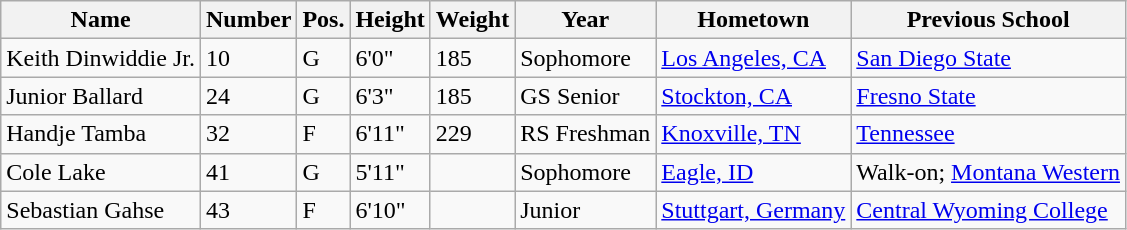<table class="wikitable sortable" border="1">
<tr>
<th>Name</th>
<th>Number</th>
<th>Pos.</th>
<th>Height</th>
<th>Weight</th>
<th>Year</th>
<th>Hometown</th>
<th class="unsortable">Previous School</th>
</tr>
<tr>
<td>Keith Dinwiddie Jr.</td>
<td>10</td>
<td>G</td>
<td>6'0"</td>
<td>185</td>
<td>Sophomore</td>
<td><a href='#'>Los Angeles, CA</a></td>
<td><a href='#'>San Diego State</a></td>
</tr>
<tr>
<td>Junior Ballard</td>
<td>24</td>
<td>G</td>
<td>6'3"</td>
<td>185</td>
<td>GS Senior</td>
<td><a href='#'>Stockton, CA</a></td>
<td><a href='#'>Fresno State</a></td>
</tr>
<tr>
<td>Handje Tamba</td>
<td>32</td>
<td>F</td>
<td>6'11"</td>
<td>229</td>
<td>RS Freshman</td>
<td><a href='#'>Knoxville, TN</a></td>
<td><a href='#'>Tennessee</a></td>
</tr>
<tr>
<td>Cole Lake</td>
<td>41</td>
<td>G</td>
<td>5'11"</td>
<td></td>
<td>Sophomore</td>
<td><a href='#'>Eagle, ID</a></td>
<td>Walk-on; <a href='#'>Montana Western</a></td>
</tr>
<tr>
<td>Sebastian Gahse</td>
<td>43</td>
<td>F</td>
<td>6'10"</td>
<td></td>
<td>Junior</td>
<td><a href='#'>Stuttgart, Germany</a></td>
<td><a href='#'>Central Wyoming College</a></td>
</tr>
</table>
